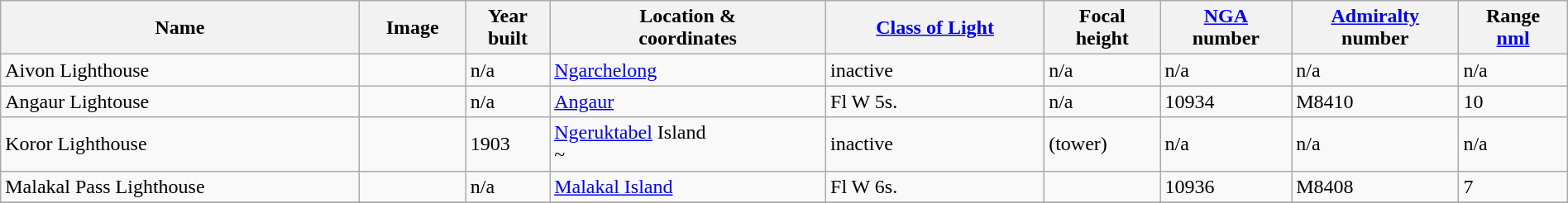<table class="wikitable sortable" style="width:100%">
<tr>
<th>Name</th>
<th>Image</th>
<th>Year<br>built</th>
<th>Location &<br> coordinates</th>
<th><a href='#'>Class of Light</a></th>
<th>Focal<br>height</th>
<th><a href='#'>NGA</a><br>number</th>
<th><a href='#'>Admiralty</a><br>number</th>
<th>Range<br><a href='#'>nml</a></th>
</tr>
<tr>
<td>Aivon Lighthouse</td>
<td></td>
<td>n/a</td>
<td><a href='#'>Ngarchelong </a><br> </td>
<td>inactive</td>
<td>n/a</td>
<td>n/a</td>
<td>n/a</td>
<td>n/a</td>
</tr>
<tr>
<td>Angaur Lightouse</td>
<td></td>
<td>n/a</td>
<td><a href='#'>Angaur</a><br> </td>
<td>Fl W 5s.</td>
<td>n/a</td>
<td>10934</td>
<td>M8410</td>
<td>10</td>
</tr>
<tr>
<td>Koror Lighthouse</td>
<td></td>
<td>1903</td>
<td><a href='#'>Ngeruktabel</a> Island<br> ~</td>
<td>inactive</td>
<td> (tower)</td>
<td>n/a</td>
<td>n/a</td>
<td>n/a</td>
</tr>
<tr>
<td>Malakal Pass Lighthouse</td>
<td></td>
<td>n/a</td>
<td><a href='#'>Malakal Island</a><br> </td>
<td>Fl W 6s.</td>
<td></td>
<td>10936</td>
<td>M8408</td>
<td>7</td>
</tr>
<tr>
</tr>
</table>
